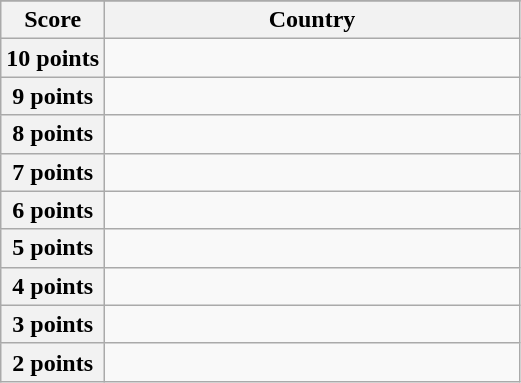<table class="wikitable">
<tr>
</tr>
<tr>
<th scope="col" width="20%">Score</th>
<th scope="col">Country</th>
</tr>
<tr>
<th scope="row">10 points</th>
<td></td>
</tr>
<tr>
<th scope="row">9 points</th>
<td></td>
</tr>
<tr>
<th scope="row">8 points</th>
<td></td>
</tr>
<tr>
<th scope="row">7 points</th>
<td></td>
</tr>
<tr>
<th scope="row">6 points</th>
<td></td>
</tr>
<tr>
<th scope="row">5 points</th>
<td></td>
</tr>
<tr>
<th scope="row">4 points</th>
<td></td>
</tr>
<tr>
<th scope="row">3 points</th>
<td></td>
</tr>
<tr>
<th scope="row">2 points</th>
<td></td>
</tr>
</table>
